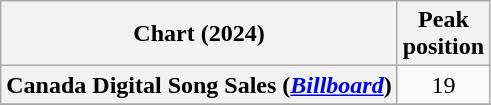<table class="wikitable sortable plainrowheaders" style="text-align:center">
<tr>
<th scope="col">Chart (2024)</th>
<th scope="col">Peak<br>position</th>
</tr>
<tr>
<th scope="row">Canada Digital Song Sales (<a href='#'><em>Billboard</em></a>)</th>
<td>19</td>
</tr>
<tr>
</tr>
<tr>
</tr>
<tr>
</tr>
<tr>
</tr>
<tr>
</tr>
</table>
